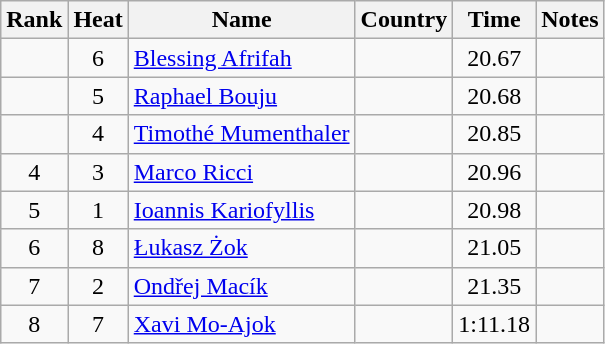<table class="wikitable sortable" style="text-align:center">
<tr>
<th>Rank</th>
<th>Heat</th>
<th>Name</th>
<th>Country</th>
<th>Time</th>
<th>Notes</th>
</tr>
<tr>
<td></td>
<td>6</td>
<td align=left><a href='#'>Blessing Afrifah</a></td>
<td align=left></td>
<td>20.67</td>
<td></td>
</tr>
<tr>
<td></td>
<td>5</td>
<td align=left><a href='#'>Raphael Bouju</a></td>
<td align=left></td>
<td>20.68</td>
<td></td>
</tr>
<tr>
<td></td>
<td>4</td>
<td align=left><a href='#'>Timothé Mumenthaler</a></td>
<td align=left></td>
<td>20.85</td>
<td></td>
</tr>
<tr>
<td>4</td>
<td>3</td>
<td align=left><a href='#'>Marco Ricci</a></td>
<td align=left></td>
<td>20.96</td>
<td></td>
</tr>
<tr>
<td>5</td>
<td>1</td>
<td align=left><a href='#'>Ioannis Kariofyllis</a></td>
<td align=left></td>
<td>20.98</td>
<td></td>
</tr>
<tr>
<td>6</td>
<td>8</td>
<td align=left><a href='#'>Łukasz Żok</a></td>
<td align=left></td>
<td>21.05</td>
<td></td>
</tr>
<tr>
<td>7</td>
<td>2</td>
<td align=left><a href='#'>Ondřej Macík</a></td>
<td align=left></td>
<td>21.35</td>
<td></td>
</tr>
<tr>
<td>8</td>
<td>7</td>
<td align=left><a href='#'>Xavi Mo-Ajok</a></td>
<td align=left></td>
<td>1:11.18</td>
<td></td>
</tr>
</table>
